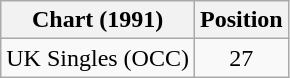<table class="wikitable">
<tr>
<th>Chart (1991)</th>
<th>Position</th>
</tr>
<tr>
<td>UK Singles (OCC)</td>
<td align="center">27</td>
</tr>
</table>
